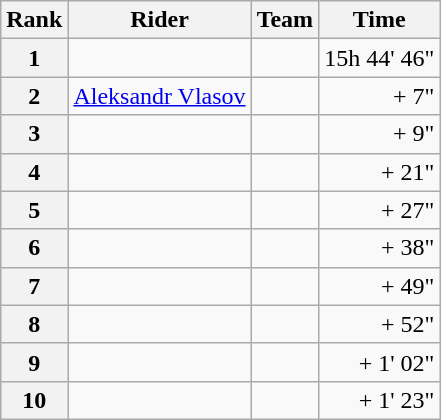<table class="wikitable" margin-bottom:0;">
<tr>
<th scope="col">Rank</th>
<th scope="col">Rider</th>
<th scope="col">Team</th>
<th scope="col">Time</th>
</tr>
<tr>
<th scope="row">1</th>
<td> </td>
<td></td>
<td align="right">15h 44' 46"</td>
</tr>
<tr>
<th scope="row">2</th>
<td> <a href='#'>Aleksandr Vlasov</a></td>
<td></td>
<td align="right">+ 7"</td>
</tr>
<tr>
<th scope="row">3</th>
<td></td>
<td></td>
<td align="right">+ 9"</td>
</tr>
<tr>
<th scope="row">4</th>
<td></td>
<td></td>
<td align="right">+ 21"</td>
</tr>
<tr>
<th scope="row">5</th>
<td></td>
<td></td>
<td align="right">+ 27"</td>
</tr>
<tr>
<th scope="row">6</th>
<td></td>
<td></td>
<td align="right">+ 38"</td>
</tr>
<tr>
<th scope="row">7</th>
<td></td>
<td></td>
<td align="right">+ 49"</td>
</tr>
<tr>
<th scope="row">8</th>
<td></td>
<td></td>
<td align="right">+ 52"</td>
</tr>
<tr>
<th scope="row">9</th>
<td></td>
<td></td>
<td align="right">+ 1' 02"</td>
</tr>
<tr>
<th scope="row">10</th>
<td></td>
<td></td>
<td align="right">+ 1' 23"</td>
</tr>
</table>
